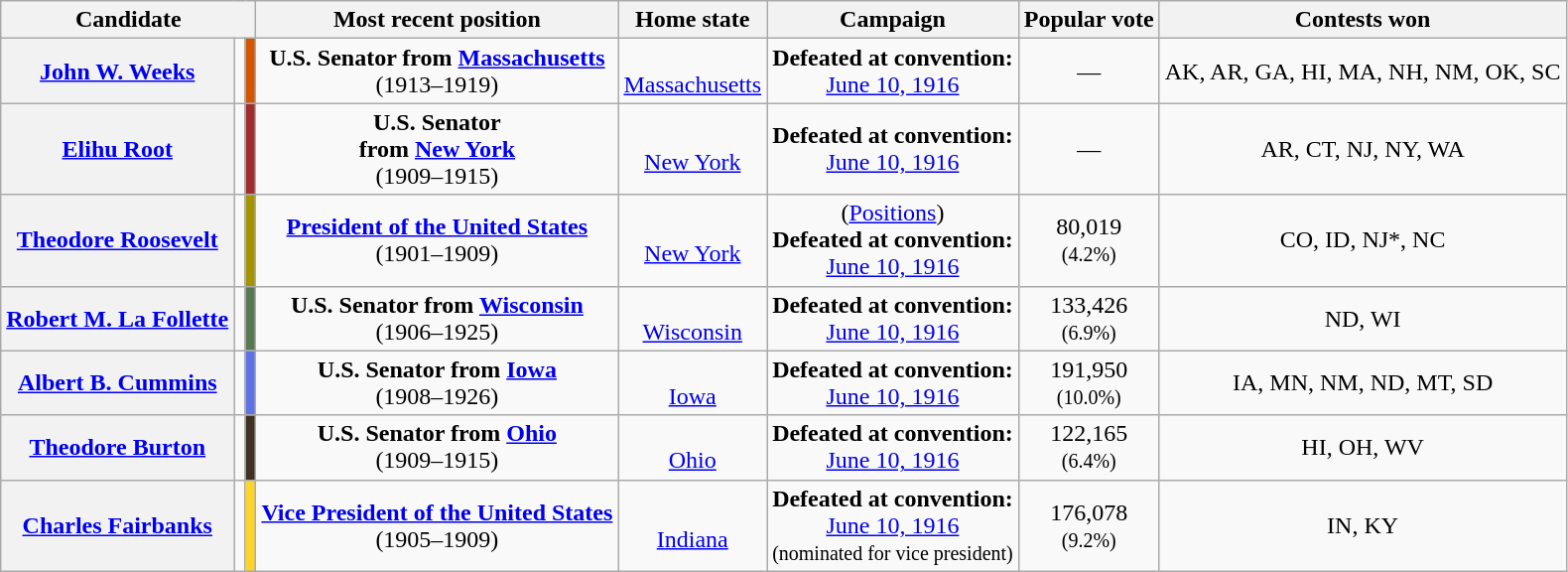<table class="wikitable sortable" style="text-align:center;">
<tr>
<th colspan="3">Candidate</th>
<th class="unsortable">Most recent position</th>
<th>Home state</th>
<th data-sort-type="date">Campaign</th>
<th>Popular vote</th>
<th>Contests won</th>
</tr>
<tr>
<th scope="row" data-sort-value="Weeks"><a href='#'>John W. Weeks</a></th>
<td></td>
<td style="background:#d45500;"></td>
<td><strong>U.S. Senator from <a href='#'>Massachusetts</a></strong><br>(1913–1919)</td>
<td><br><a href='#'>Massachusetts</a></td>
<td><strong>Defeated at convention:</strong><br> <a href='#'>June 10, 1916</a></td>
<td data-sort-value="0">—</td>
<td data-sort-value="9">AK, AR, GA, HI, MA, NH, NM, OK, SC<br></td>
</tr>
<tr>
<th scope="row" data-sort-value="Root"><a href='#'>Elihu Root</a></th>
<td></td>
<td style="background:#a02c2c;"></td>
<td><strong>U.S. Senator<br>from <a href='#'>New York</a></strong><br>(1909–1915)</td>
<td><br><a href='#'>New York</a></td>
<td><strong>Defeated at convention:</strong><br> <a href='#'>June 10, 1916</a></td>
<td data-sort-value="0">—</td>
<td data-sort-value="5">AR, CT, NJ, NY, WA<br></td>
</tr>
<tr>
<th scope="row" data-sort-value="Roosevelt"><a href='#'>Theodore Roosevelt</a></th>
<td></td>
<td style="background:#a59400;"></td>
<td><strong><a href='#'>President of the United States</a></strong><br>(1901–1909)</td>
<td><br><a href='#'>New York</a></td>
<td>(<a href='#'>Positions</a>)<br><strong>Defeated at convention:</strong><br> <a href='#'>June 10, 1916</a></td>
<td data-sort-value="80,019">80,019<br><small>(4.2%)</small></td>
<td data-sort-value="4">CO, ID, NJ*, NC<br></td>
</tr>
<tr>
<th scope="row" data-sort-value="La Follette"><a href='#'>Robert M. La Follette</a></th>
<td></td>
<td style="background:#567953;"></td>
<td><strong>U.S. Senator from <a href='#'>Wisconsin</a></strong><br>(1906–1925)</td>
<td><br><a href='#'>Wisconsin</a></td>
<td><strong>Defeated at convention:</strong><br> <a href='#'>June 10, 1916</a></td>
<td data-sort-value="133,426">133,426<br><small>(6.9%)</small></td>
<td data-sort-value="2">ND, WI<br></td>
</tr>
<tr>
<th scope="row" data-sort-value="Cummins"><a href='#'>Albert B. Cummins</a></th>
<td></td>
<td style="background:#5d73e5;"></td>
<td><strong>U.S. Senator from <a href='#'>Iowa</a></strong><br>(1908–1926)</td>
<td><br><a href='#'>Iowa</a></td>
<td><strong>Defeated at convention:</strong><br> <a href='#'>June 10, 1916</a></td>
<td data-sort-value="191,950">191,950<br><small>(10.0%)</small></td>
<td data-sort-value="6">IA, MN, NM, ND, MT, SD<br></td>
</tr>
<tr>
<th scope="row" data-sort-value="Burton"><a href='#'>Theodore Burton</a></th>
<td></td>
<td style="background:#423121;"></td>
<td><strong>U.S. Senator from <a href='#'>Ohio</a></strong><br>(1909–1915)</td>
<td><br><a href='#'>Ohio</a></td>
<td><strong>Defeated at convention:</strong><br> <a href='#'>June 10, 1916</a></td>
<td data-sort-value="122,165">122,165<br><small>(6.4%)</small></td>
<td data-sort-value="3">HI, OH, WV<br></td>
</tr>
<tr>
<th scope="row" data-sort-value="Fairbanks"><a href='#'>Charles Fairbanks</a></th>
<td></td>
<td style="background:#ffd42a;"></td>
<td><strong><a href='#'>Vice President of the United States</a></strong><br>(1905–1909)</td>
<td><br><a href='#'>Indiana</a></td>
<td><strong>Defeated at convention:</strong><br> <a href='#'>June 10, 1916</a><br><small>(nominated for vice president)</small></td>
<td data-sort-value="176,078">176,078<br><small>(9.2%)</small></td>
<td data-sort-value="2">IN, KY<br></td>
</tr>
</table>
